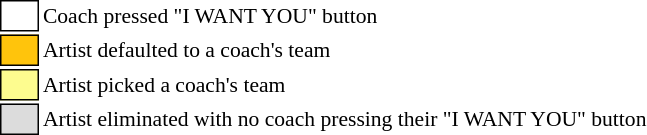<table class="toccolours" style="font-size: 90%; white-space: nowrap;">
<tr>
<td style="background:#ffffff; border:1px solid black;">  <strong></strong>  </td>
<td>Coach pressed "I WANT YOU" button</td>
</tr>
<tr>
<td style="background:#ffc40c; border:1px solid black;">      </td>
<td>Artist defaulted to a coach's team</td>
</tr>
<tr>
<td style="background:#fdfc8f; border:1px solid black;">      </td>
<td style="padding-right: 8px">Artist picked a coach's team</td>
</tr>
<tr>
<td style="background:#dcdcdc; border:1px solid black;">      </td>
<td>Artist eliminated with no coach pressing their "I WANT YOU" button</td>
</tr>
</table>
